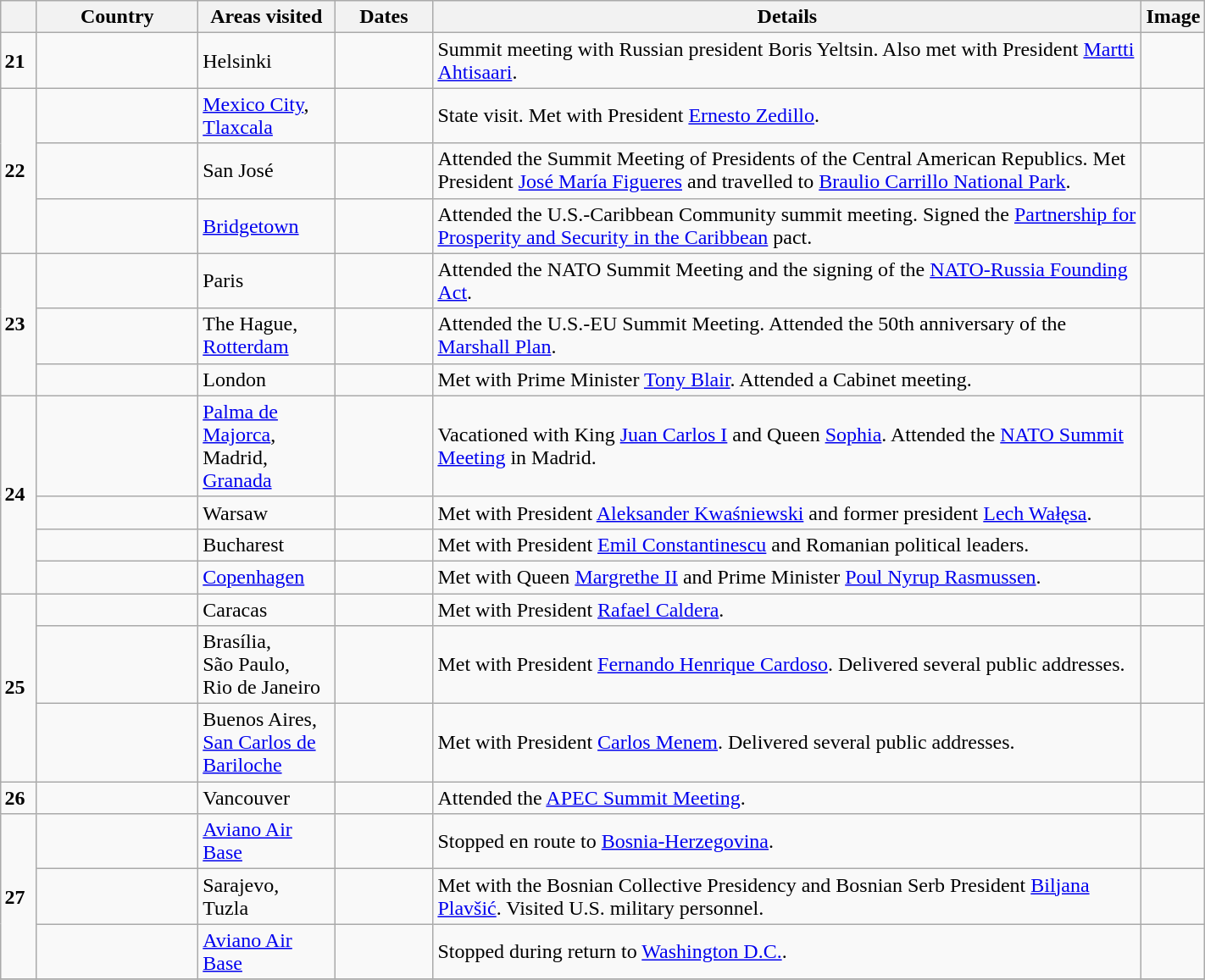<table class="wikitable sortable" border="1" style="margin: 1em auto 1em auto">
<tr>
<th style="width: 3%;"></th>
<th width=120>Country</th>
<th width=100>Areas visited</th>
<th width=70>Dates</th>
<th width=550>Details</th>
<th>Image</th>
</tr>
<tr>
<td><strong>21</strong></td>
<td></td>
<td>Helsinki</td>
<td></td>
<td>Summit meeting with Russian president Boris Yeltsin. Also met with President <a href='#'>Martti Ahtisaari</a>.</td>
<td></td>
</tr>
<tr>
<td rowspan=3><strong>22</strong></td>
<td></td>
<td><a href='#'>Mexico City</a>,<br><a href='#'>Tlaxcala</a></td>
<td></td>
<td>State visit. Met with President <a href='#'>Ernesto Zedillo</a>.</td>
<td></td>
</tr>
<tr>
<td></td>
<td>San José</td>
<td></td>
<td>Attended the Summit Meeting of Presidents of the Central American Republics. Met President <a href='#'>José María Figueres</a> and travelled to <a href='#'>Braulio Carrillo National Park</a>.</td>
<td></td>
</tr>
<tr>
<td></td>
<td><a href='#'>Bridgetown</a></td>
<td></td>
<td>Attended the U.S.-Caribbean Community summit meeting. Signed the <a href='#'>Partnership for Prosperity and Security in the Caribbean</a> pact.</td>
<td></td>
</tr>
<tr>
<td rowspan=3><strong>23</strong></td>
<td></td>
<td>Paris</td>
<td></td>
<td>Attended the NATO Summit Meeting and the signing of the <a href='#'>NATO-Russia Founding Act</a>.</td>
<td></td>
</tr>
<tr>
<td></td>
<td>The Hague,<br><a href='#'>Rotterdam</a></td>
<td></td>
<td>Attended the U.S.-EU Summit Meeting. Attended the 50th anniversary of the <a href='#'>Marshall Plan</a>.</td>
<td></td>
</tr>
<tr>
<td></td>
<td>London</td>
<td></td>
<td>Met with Prime Minister <a href='#'>Tony Blair</a>. Attended a Cabinet meeting.</td>
<td></td>
</tr>
<tr>
<td rowspan=4><strong>24</strong></td>
<td></td>
<td><a href='#'>Palma de Majorca</a>,<br>Madrid,<br><a href='#'>Granada</a></td>
<td></td>
<td>Vacationed with King <a href='#'>Juan Carlos I</a> and Queen <a href='#'>Sophia</a>. Attended the <a href='#'>NATO Summit Meeting</a> in Madrid.</td>
<td></td>
</tr>
<tr>
<td></td>
<td>Warsaw</td>
<td></td>
<td>Met with President <a href='#'>Aleksander Kwaśniewski</a> and former president <a href='#'>Lech Wałęsa</a>.</td>
<td></td>
</tr>
<tr>
<td></td>
<td>Bucharest</td>
<td></td>
<td>Met with President <a href='#'>Emil Constantinescu</a> and Romanian political leaders.</td>
<td></td>
</tr>
<tr>
<td></td>
<td><a href='#'>Copenhagen</a></td>
<td></td>
<td>Met with Queen <a href='#'>Margrethe II</a> and Prime Minister <a href='#'>Poul Nyrup Rasmussen</a>.</td>
<td></td>
</tr>
<tr>
<td rowspan=3><strong>25</strong></td>
<td></td>
<td>Caracas</td>
<td></td>
<td>Met with President <a href='#'>Rafael Caldera</a>.</td>
<td></td>
</tr>
<tr>
<td></td>
<td>Brasília,<br>São Paulo,<br>Rio de Janeiro</td>
<td></td>
<td>Met with President <a href='#'>Fernando Henrique Cardoso</a>. Delivered several public addresses.</td>
<td></td>
</tr>
<tr>
<td></td>
<td>Buenos Aires,<br><a href='#'>San Carlos de Bariloche</a></td>
<td></td>
<td>Met with President <a href='#'>Carlos Menem</a>. Delivered several public addresses.</td>
<td></td>
</tr>
<tr>
<td><strong>26</strong></td>
<td></td>
<td>Vancouver</td>
<td></td>
<td>Attended the <a href='#'>APEC Summit Meeting</a>.</td>
<td></td>
</tr>
<tr>
<td rowspan=3><strong>27</strong></td>
<td></td>
<td><a href='#'>Aviano Air Base</a></td>
<td></td>
<td>Stopped en route to <a href='#'>Bosnia-Herzegovina</a>.</td>
<td></td>
</tr>
<tr>
<td></td>
<td>Sarajevo,<br>Tuzla</td>
<td></td>
<td>Met with the Bosnian Collective Presidency and Bosnian Serb President <a href='#'>Biljana Plavšić</a>. Visited U.S. military personnel.</td>
<td></td>
</tr>
<tr>
<td></td>
<td><a href='#'>Aviano Air Base</a></td>
<td></td>
<td>Stopped during return to <a href='#'>Washington D.C.</a>.</td>
<td></td>
</tr>
<tr>
</tr>
</table>
